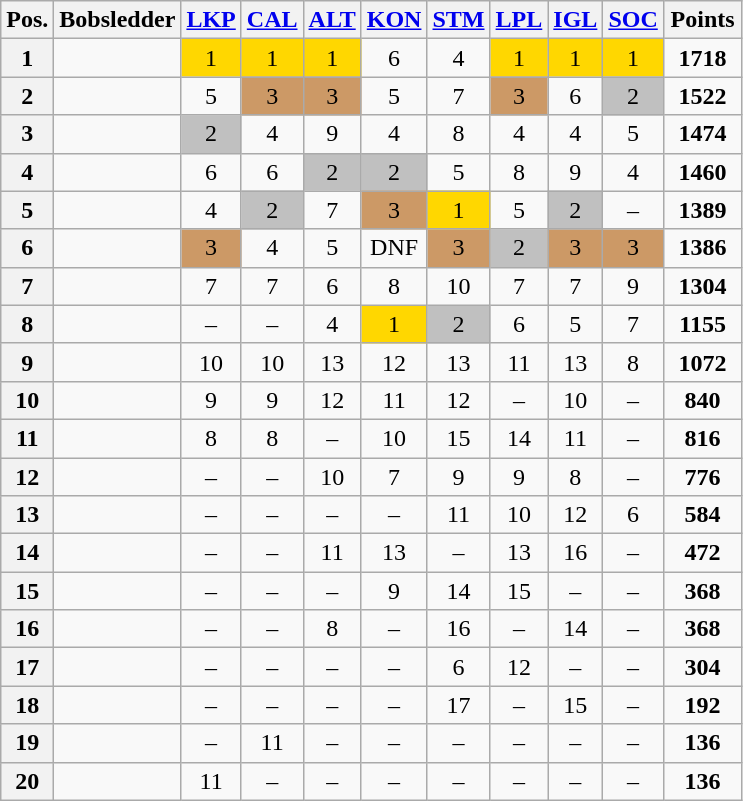<table class="wikitable sortable plainrowheaders" style="text-align:center;">
<tr>
<th scope="col">Pos.</th>
<th scope="col">Bobsledder </th>
<th scope="col"><a href='#'>LKP</a></th>
<th scope="col"><a href='#'>CAL</a></th>
<th scope="col"><a href='#'>ALT</a></th>
<th scope="col"><a href='#'>KON</a></th>
<th scope="col"><a href='#'>STM</a></th>
<th scope="col"><a href='#'>LPL</a></th>
<th scope="col"><a href='#'>IGL</a></th>
<th scope="col"><a href='#'>SOC</a></th>
<th width="45">Points</th>
</tr>
<tr>
<th align="center">1</th>
<td align="left"></td>
<td bgcolor="gold">1</td>
<td bgcolor="gold">1</td>
<td bgcolor="gold">1</td>
<td>6</td>
<td>4</td>
<td bgcolor="gold">1</td>
<td bgcolor="gold">1</td>
<td bgcolor="gold">1</td>
<td><strong>1718</strong></td>
</tr>
<tr>
<th align="center">2</th>
<td align="left"></td>
<td>5</td>
<td bgcolor="cc9966">3</td>
<td bgcolor="cc9966">3</td>
<td>5</td>
<td>7</td>
<td bgcolor="cc9966">3</td>
<td>6</td>
<td bgcolor="silver">2</td>
<td><strong>1522</strong></td>
</tr>
<tr>
<th align="center">3</th>
<td align="left"></td>
<td bgcolor="silver">2</td>
<td>4</td>
<td>9</td>
<td>4</td>
<td>8</td>
<td>4</td>
<td>4</td>
<td>5</td>
<td><strong>1474</strong></td>
</tr>
<tr>
<th align="center">4</th>
<td align="left"></td>
<td>6</td>
<td>6</td>
<td bgcolor="silver">2</td>
<td bgcolor="silver">2</td>
<td>5</td>
<td>8</td>
<td>9</td>
<td>4</td>
<td><strong>1460</strong></td>
</tr>
<tr>
<th align="center">5</th>
<td align="left"></td>
<td>4</td>
<td bgcolor="silver">2</td>
<td>7</td>
<td bgcolor="cc9966">3</td>
<td bgcolor="gold">1</td>
<td>5</td>
<td bgcolor="silver">2</td>
<td>–</td>
<td><strong>1389</strong></td>
</tr>
<tr>
<th align="center">6</th>
<td align="left"></td>
<td bgcolor="cc9966">3</td>
<td>4</td>
<td>5</td>
<td>DNF</td>
<td bgcolor="cc9966">3</td>
<td bgcolor="silver">2</td>
<td bgcolor="cc9966">3</td>
<td bgcolor="cc9966">3</td>
<td><strong>1386</strong></td>
</tr>
<tr>
<th align="center">7</th>
<td align="left"></td>
<td>7</td>
<td>7</td>
<td>6</td>
<td>8</td>
<td>10</td>
<td>7</td>
<td>7</td>
<td>9</td>
<td><strong>1304</strong></td>
</tr>
<tr>
<th align="center">8</th>
<td align="left"></td>
<td>–</td>
<td>–</td>
<td>4</td>
<td bgcolor="gold">1</td>
<td bgcolor="silver">2</td>
<td>6</td>
<td>5</td>
<td>7</td>
<td><strong>1155</strong></td>
</tr>
<tr>
<th align="center">9</th>
<td align="left"></td>
<td>10</td>
<td>10</td>
<td>13</td>
<td>12</td>
<td>13</td>
<td>11</td>
<td>13</td>
<td>8</td>
<td><strong>1072</strong></td>
</tr>
<tr>
<th align="center">10</th>
<td align="left"></td>
<td>9</td>
<td>9</td>
<td>12</td>
<td>11</td>
<td>12</td>
<td>–</td>
<td>10</td>
<td>–</td>
<td><strong>840</strong></td>
</tr>
<tr>
<th align="center">11</th>
<td align="left"></td>
<td>8</td>
<td>8</td>
<td>–</td>
<td>10</td>
<td>15</td>
<td>14</td>
<td>11</td>
<td>–</td>
<td><strong>816</strong></td>
</tr>
<tr>
<th align="center">12</th>
<td align="left"></td>
<td>–</td>
<td>–</td>
<td>10</td>
<td>7</td>
<td>9</td>
<td>9</td>
<td>8</td>
<td>–</td>
<td><strong>776</strong></td>
</tr>
<tr>
<th align="center">13</th>
<td align="left"></td>
<td>–</td>
<td>–</td>
<td>–</td>
<td>–</td>
<td>11</td>
<td>10</td>
<td>12</td>
<td>6</td>
<td><strong>584</strong></td>
</tr>
<tr>
<th align="center">14</th>
<td align="left"></td>
<td>–</td>
<td>–</td>
<td>11</td>
<td>13</td>
<td>–</td>
<td>13</td>
<td>16</td>
<td>–</td>
<td><strong>472</strong></td>
</tr>
<tr>
<th align="center">15</th>
<td align="left"></td>
<td>–</td>
<td>–</td>
<td>–</td>
<td>9</td>
<td>14</td>
<td>15</td>
<td>–</td>
<td>–</td>
<td><strong>368</strong></td>
</tr>
<tr>
<th align="center">16</th>
<td align="left"></td>
<td>–</td>
<td>–</td>
<td>8</td>
<td>–</td>
<td>16</td>
<td>–</td>
<td>14</td>
<td>–</td>
<td><strong>368</strong></td>
</tr>
<tr>
<th align="center">17</th>
<td align="left"></td>
<td>–</td>
<td>–</td>
<td>–</td>
<td>–</td>
<td>6</td>
<td>12</td>
<td>–</td>
<td>–</td>
<td><strong>304</strong></td>
</tr>
<tr>
<th align="center">18</th>
<td align="left"></td>
<td>–</td>
<td>–</td>
<td>–</td>
<td>–</td>
<td>17</td>
<td>–</td>
<td>15</td>
<td>–</td>
<td><strong>192</strong></td>
</tr>
<tr>
<th align="center">19</th>
<td align="left"></td>
<td>–</td>
<td>11</td>
<td>–</td>
<td>–</td>
<td>–</td>
<td>–</td>
<td>–</td>
<td>–</td>
<td><strong>136</strong></td>
</tr>
<tr>
<th align="center">20</th>
<td align="left"></td>
<td>11</td>
<td>–</td>
<td>–</td>
<td>–</td>
<td>–</td>
<td>–</td>
<td>–</td>
<td>–</td>
<td><strong>136</strong></td>
</tr>
</table>
